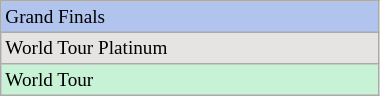<table class=wikitable style=font-size:80%;width:20%>
<tr bgcolor=#b0c4ed>
<td>Grand Finals</td>
</tr>
<tr bgcolor=#e5e4e2>
<td>World Tour Platinum</td>
</tr>
<tr bgcolor=#c7f2d5>
<td>World Tour</td>
</tr>
</table>
